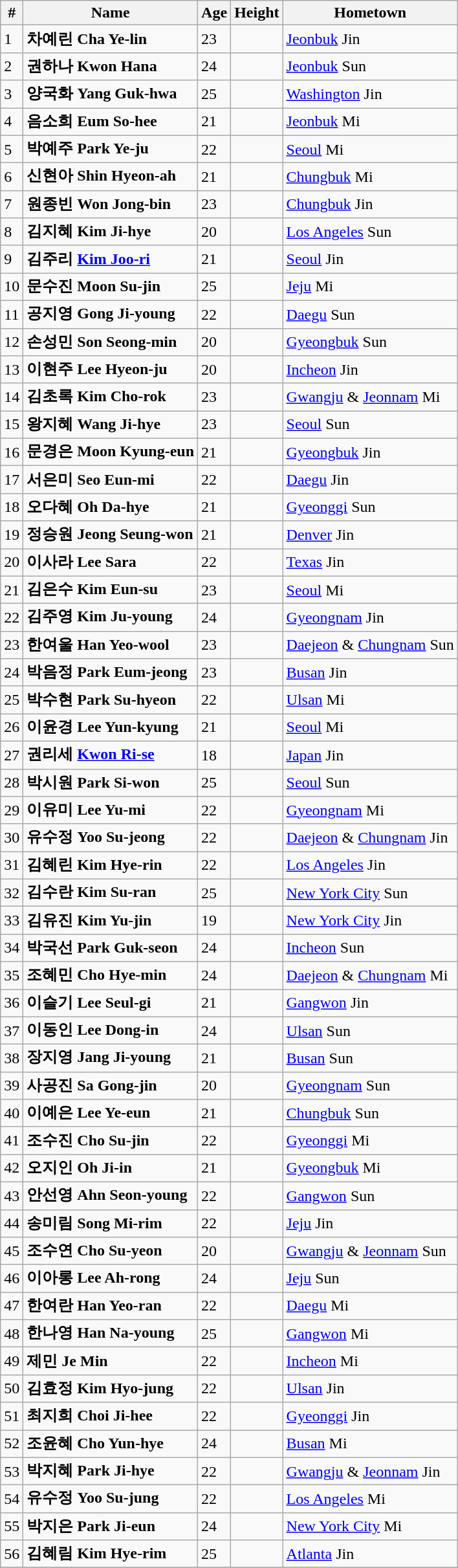<table class="sortable wikitable">
<tr>
<th>#</th>
<th>Name</th>
<th>Age</th>
<th>Height</th>
<th>Hometown</th>
</tr>
<tr>
<td>1</td>
<td><strong>차예린 Cha Ye-lin</strong></td>
<td>23</td>
<td></td>
<td><a href='#'>Jeonbuk</a> Jin</td>
</tr>
<tr>
<td>2</td>
<td><strong>권하나 Kwon Hana</strong></td>
<td>24</td>
<td></td>
<td><a href='#'>Jeonbuk</a> Sun</td>
</tr>
<tr>
<td>3</td>
<td><strong>양국화 Yang Guk-hwa</strong></td>
<td>25</td>
<td></td>
<td><a href='#'>Washington</a> Jin</td>
</tr>
<tr>
<td>4</td>
<td><strong>음소희 Eum So-hee</strong></td>
<td>21</td>
<td></td>
<td><a href='#'>Jeonbuk</a> Mi</td>
</tr>
<tr>
<td>5</td>
<td><strong>박예주 Park Ye-ju</strong></td>
<td>22</td>
<td></td>
<td><a href='#'>Seoul</a> Mi</td>
</tr>
<tr>
<td>6</td>
<td><strong>신현아 Shin Hyeon-ah</strong></td>
<td>21</td>
<td></td>
<td><a href='#'>Chungbuk</a> Mi</td>
</tr>
<tr>
<td>7</td>
<td><strong>원종빈 Won Jong-bin</strong></td>
<td>23</td>
<td></td>
<td><a href='#'>Chungbuk</a> Jin</td>
</tr>
<tr>
<td>8</td>
<td><strong>김지혜 Kim Ji-hye</strong></td>
<td>20</td>
<td></td>
<td><a href='#'>Los Angeles</a> Sun</td>
</tr>
<tr>
<td>9</td>
<td><strong>김주리 <a href='#'>Kim Joo-ri</a></strong></td>
<td>21</td>
<td></td>
<td><a href='#'>Seoul</a> Jin</td>
</tr>
<tr>
<td>10</td>
<td><strong>문수진 Moon Su-jin</strong></td>
<td>25</td>
<td></td>
<td><a href='#'>Jeju</a> Mi</td>
</tr>
<tr>
<td>11</td>
<td><strong>공지영 Gong Ji-young</strong></td>
<td>22</td>
<td></td>
<td><a href='#'>Daegu</a> Sun</td>
</tr>
<tr>
<td>12</td>
<td><strong>손성민 Son Seong-min</strong></td>
<td>20</td>
<td></td>
<td><a href='#'>Gyeongbuk</a> Sun</td>
</tr>
<tr>
<td>13</td>
<td><strong>이현주 Lee Hyeon-ju</strong></td>
<td>20</td>
<td></td>
<td><a href='#'>Incheon</a> Jin</td>
</tr>
<tr>
<td>14</td>
<td><strong>김초록 Kim Cho-rok</strong></td>
<td>23</td>
<td></td>
<td><a href='#'>Gwangju</a> & <a href='#'>Jeonnam</a> Mi</td>
</tr>
<tr>
<td>15</td>
<td><strong>왕지혜 Wang Ji-hye</strong></td>
<td>23</td>
<td></td>
<td><a href='#'>Seoul</a> Sun</td>
</tr>
<tr>
<td>16</td>
<td><strong>문경은 Moon Kyung-eun</strong></td>
<td>21</td>
<td></td>
<td><a href='#'>Gyeongbuk</a> Jin</td>
</tr>
<tr>
<td>17</td>
<td><strong>서은미 Seo Eun-mi</strong></td>
<td>22</td>
<td></td>
<td><a href='#'>Daegu</a> Jin</td>
</tr>
<tr>
<td>18</td>
<td><strong>오다혜 Oh Da-hye</strong></td>
<td>21</td>
<td></td>
<td><a href='#'>Gyeonggi</a> Sun</td>
</tr>
<tr>
<td>19</td>
<td><strong>정승원 Jeong Seung-won</strong></td>
<td>21</td>
<td></td>
<td><a href='#'>Denver</a> Jin</td>
</tr>
<tr>
<td>20</td>
<td><strong>이사라 Lee Sara</strong></td>
<td>22</td>
<td></td>
<td><a href='#'>Texas</a> Jin</td>
</tr>
<tr>
<td>21</td>
<td><strong>김은수 Kim Eun-su</strong></td>
<td>23</td>
<td></td>
<td><a href='#'>Seoul</a> Mi</td>
</tr>
<tr>
<td>22</td>
<td><strong>김주영 Kim Ju-young</strong></td>
<td>24</td>
<td></td>
<td><a href='#'>Gyeongnam</a> Jin</td>
</tr>
<tr>
<td>23</td>
<td><strong>한여울 Han Yeo-wool</strong></td>
<td>23</td>
<td></td>
<td><a href='#'>Daejeon</a> & <a href='#'>Chungnam</a> Sun</td>
</tr>
<tr>
<td>24</td>
<td><strong>박음정 Park Eum-jeong</strong></td>
<td>23</td>
<td></td>
<td><a href='#'>Busan</a> Jin</td>
</tr>
<tr>
<td>25</td>
<td><strong>박수현 Park Su-hyeon</strong></td>
<td>22</td>
<td></td>
<td><a href='#'>Ulsan</a> Mi</td>
</tr>
<tr>
<td>26</td>
<td><strong>이윤경 Lee Yun-kyung</strong></td>
<td>21</td>
<td></td>
<td><a href='#'>Seoul</a> Mi</td>
</tr>
<tr>
<td>27</td>
<td><strong>권리세 <a href='#'>Kwon Ri-se</a></strong></td>
<td>18</td>
<td></td>
<td><a href='#'>Japan</a> Jin</td>
</tr>
<tr>
<td>28</td>
<td><strong>박시원 Park Si-won</strong></td>
<td>25</td>
<td></td>
<td><a href='#'>Seoul</a> Sun</td>
</tr>
<tr>
<td>29</td>
<td><strong>이유미 Lee Yu-mi</strong></td>
<td>22</td>
<td></td>
<td><a href='#'>Gyeongnam</a> Mi</td>
</tr>
<tr>
<td>30</td>
<td><strong>유수정 Yoo Su-jeong</strong></td>
<td>22</td>
<td></td>
<td><a href='#'>Daejeon</a> & <a href='#'>Chungnam</a> Jin</td>
</tr>
<tr>
<td>31</td>
<td><strong>김혜린 Kim Hye-rin</strong></td>
<td>22</td>
<td></td>
<td><a href='#'>Los Angeles</a> Jin</td>
</tr>
<tr>
<td>32</td>
<td><strong>김수란 Kim Su-ran</strong></td>
<td>25</td>
<td></td>
<td><a href='#'>New York City</a> Sun</td>
</tr>
<tr>
<td>33</td>
<td><strong>김유진 Kim Yu-jin</strong></td>
<td>19</td>
<td></td>
<td><a href='#'>New York City</a> Jin</td>
</tr>
<tr>
<td>34</td>
<td><strong>박국선 Park Guk-seon</strong></td>
<td>24</td>
<td></td>
<td><a href='#'>Incheon</a> Sun</td>
</tr>
<tr>
<td>35</td>
<td><strong>조혜민 Cho Hye-min</strong></td>
<td>24</td>
<td></td>
<td><a href='#'>Daejeon</a> & <a href='#'>Chungnam</a> Mi</td>
</tr>
<tr>
<td>36</td>
<td><strong>이슬기 Lee Seul-gi</strong></td>
<td>21</td>
<td></td>
<td><a href='#'>Gangwon</a> Jin</td>
</tr>
<tr>
<td>37</td>
<td><strong>이동인 Lee Dong-in</strong></td>
<td>24</td>
<td></td>
<td><a href='#'>Ulsan</a> Sun</td>
</tr>
<tr>
<td>38</td>
<td><strong>장지영 Jang Ji-young</strong></td>
<td>21</td>
<td></td>
<td><a href='#'>Busan</a> Sun</td>
</tr>
<tr>
<td>39</td>
<td><strong>사공진 Sa Gong-jin</strong></td>
<td>20</td>
<td></td>
<td><a href='#'>Gyeongnam</a> Sun</td>
</tr>
<tr>
<td>40</td>
<td><strong>이예은 Lee Ye-eun </strong></td>
<td>21</td>
<td></td>
<td><a href='#'>Chungbuk</a> Sun</td>
</tr>
<tr>
<td>41</td>
<td><strong>조수진 Cho Su-jin</strong></td>
<td>22</td>
<td></td>
<td><a href='#'>Gyeonggi</a> Mi</td>
</tr>
<tr>
<td>42</td>
<td><strong>오지인 Oh Ji-in</strong></td>
<td>21</td>
<td></td>
<td><a href='#'>Gyeongbuk</a> Mi</td>
</tr>
<tr>
<td>43</td>
<td><strong>안선영 Ahn Seon-young</strong></td>
<td>22</td>
<td></td>
<td><a href='#'>Gangwon</a> Sun</td>
</tr>
<tr>
<td>44</td>
<td><strong>송미림 Song Mi-rim</strong></td>
<td>22</td>
<td></td>
<td><a href='#'>Jeju</a> Jin</td>
</tr>
<tr>
<td>45</td>
<td><strong>조수연 Cho Su-yeon</strong></td>
<td>20</td>
<td></td>
<td><a href='#'>Gwangju</a> & <a href='#'>Jeonnam</a> Sun</td>
</tr>
<tr>
<td>46</td>
<td><strong>이아롱 Lee Ah-rong</strong></td>
<td>24</td>
<td></td>
<td><a href='#'>Jeju</a> Sun</td>
</tr>
<tr>
<td>47</td>
<td><strong>한여란 Han Yeo-ran</strong></td>
<td>22</td>
<td></td>
<td><a href='#'>Daegu</a> Mi</td>
</tr>
<tr>
<td>48</td>
<td><strong>한나영 Han Na-young</strong></td>
<td>25</td>
<td></td>
<td><a href='#'>Gangwon</a> Mi</td>
</tr>
<tr>
<td>49</td>
<td><strong>제민 Je Min</strong></td>
<td>22</td>
<td></td>
<td><a href='#'>Incheon</a> Mi</td>
</tr>
<tr>
<td>50</td>
<td><strong>김효정 Kim Hyo-jung</strong></td>
<td>22</td>
<td></td>
<td><a href='#'>Ulsan</a> Jin</td>
</tr>
<tr>
<td>51</td>
<td><strong>최지희 Choi Ji-hee</strong></td>
<td>22</td>
<td></td>
<td><a href='#'>Gyeonggi</a> Jin</td>
</tr>
<tr>
<td>52</td>
<td><strong>조윤혜 Cho Yun-hye</strong></td>
<td>24</td>
<td></td>
<td><a href='#'>Busan</a> Mi</td>
</tr>
<tr>
<td>53</td>
<td><strong>박지혜 Park Ji-hye</strong></td>
<td>22</td>
<td></td>
<td><a href='#'>Gwangju</a> & <a href='#'>Jeonnam</a> Jin</td>
</tr>
<tr>
<td>54</td>
<td><strong>유수정 Yoo Su-jung</strong></td>
<td>22</td>
<td></td>
<td><a href='#'>Los Angeles</a> Mi</td>
</tr>
<tr>
<td>55</td>
<td><strong>박지은 Park Ji-eun</strong></td>
<td>24</td>
<td></td>
<td><a href='#'>New York City</a> Mi</td>
</tr>
<tr>
<td>56</td>
<td><strong>김혜림 Kim Hye-rim</strong></td>
<td>25</td>
<td></td>
<td><a href='#'>Atlanta</a> Jin</td>
</tr>
<tr>
</tr>
</table>
